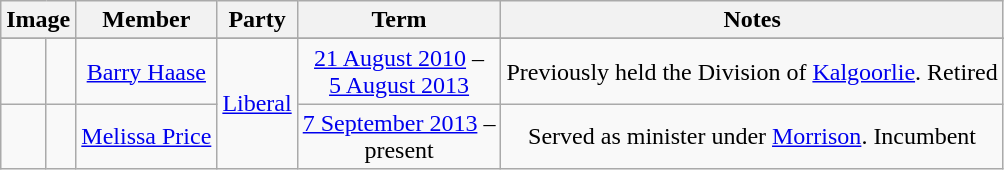<table class=wikitable style="text-align:center">
<tr>
<th colspan=2>Image</th>
<th>Member</th>
<th>Party</th>
<th>Term</th>
<th>Notes</th>
</tr>
<tr>
</tr>
<tr>
<td> </td>
<td></td>
<td><a href='#'>Barry Haase</a><br></td>
<td rowspan="2"><a href='#'>Liberal</a></td>
<td nowrap><a href='#'>21 August 2010</a> –<br><a href='#'>5 August 2013</a></td>
<td>Previously held the Division of <a href='#'>Kalgoorlie</a>. Retired</td>
</tr>
<tr>
<td> </td>
<td></td>
<td><a href='#'>Melissa Price</a><br></td>
<td nowrap><a href='#'>7 September 2013</a> –<br>present</td>
<td>Served as minister under <a href='#'>Morrison</a>. Incumbent</td>
</tr>
</table>
